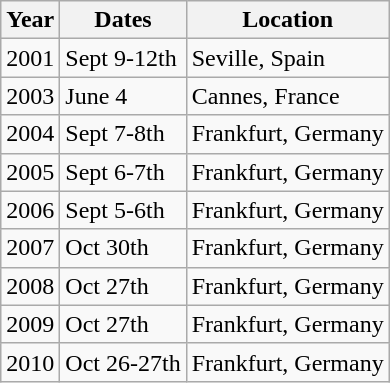<table class="wikitable">
<tr>
<th>Year</th>
<th>Dates</th>
<th>Location</th>
</tr>
<tr>
<td>2001</td>
<td>Sept 9-12th</td>
<td>Seville, Spain</td>
</tr>
<tr>
<td>2003</td>
<td>June 4</td>
<td>Cannes, France</td>
</tr>
<tr>
<td>2004</td>
<td>Sept 7-8th</td>
<td>Frankfurt, Germany</td>
</tr>
<tr>
<td>2005</td>
<td>Sept 6-7th</td>
<td>Frankfurt, Germany</td>
</tr>
<tr>
<td>2006</td>
<td>Sept 5-6th</td>
<td>Frankfurt, Germany</td>
</tr>
<tr>
<td>2007</td>
<td>Oct 30th</td>
<td>Frankfurt, Germany</td>
</tr>
<tr>
<td>2008</td>
<td>Oct 27th</td>
<td>Frankfurt, Germany</td>
</tr>
<tr>
<td>2009</td>
<td>Oct 27th</td>
<td>Frankfurt, Germany</td>
</tr>
<tr>
<td>2010</td>
<td>Oct 26-27th</td>
<td>Frankfurt, Germany</td>
</tr>
</table>
